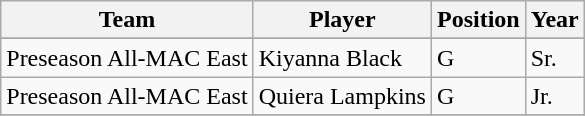<table class="wikitable" border="1">
<tr align=center>
<th style= >Team</th>
<th style= >Player</th>
<th style= >Position</th>
<th style= >Year</th>
</tr>
<tr align="center">
</tr>
<tr>
<td>Preseason All-MAC East</td>
<td>Kiyanna Black</td>
<td>G</td>
<td>Sr.</td>
</tr>
<tr>
<td>Preseason All-MAC East</td>
<td>Quiera Lampkins</td>
<td>G</td>
<td>Jr.</td>
</tr>
<tr>
</tr>
</table>
